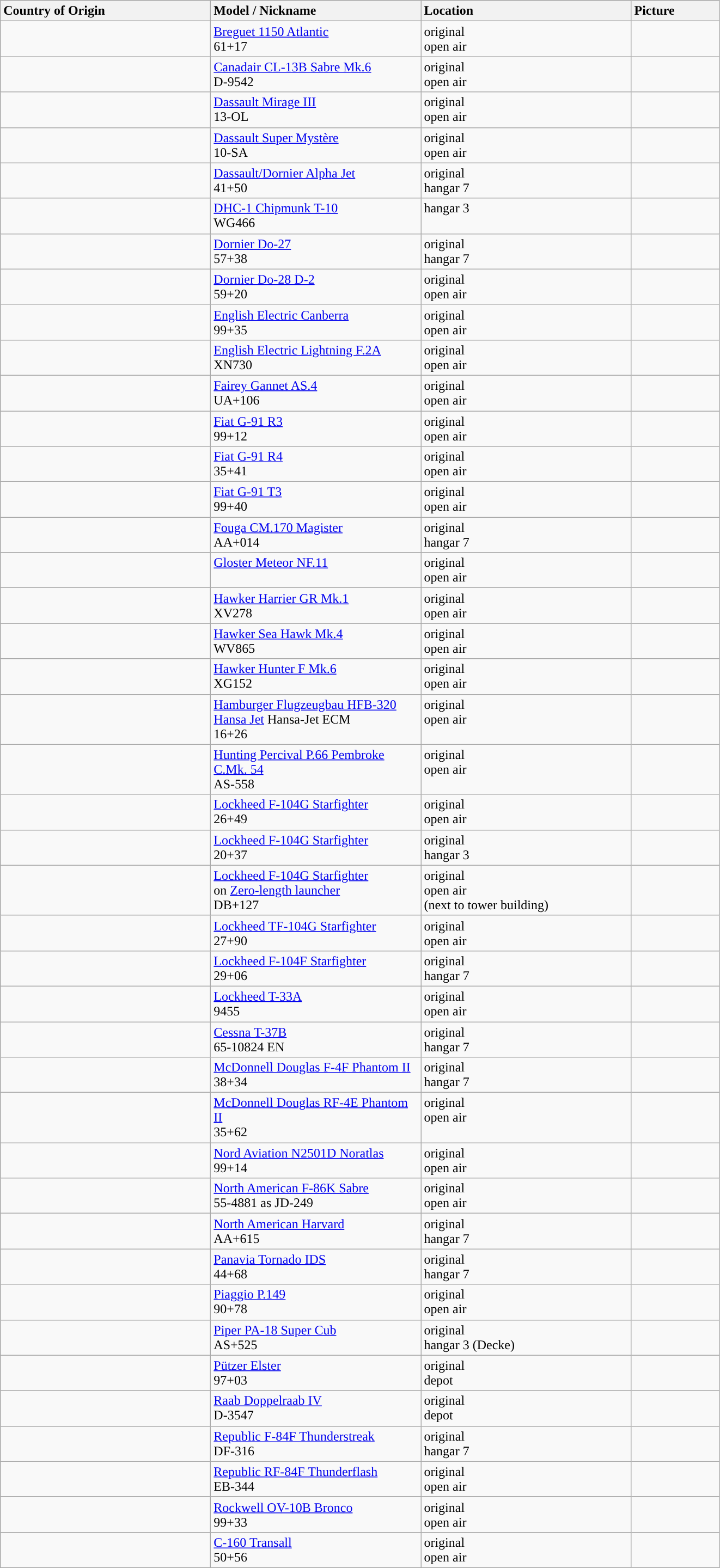<table class="wikitable sortable">
<tr>
<th style="text-align:left" width=250px>Country of Origin</th>
<th ! style="text-align:left" width=250px>Model / Nickname</th>
<th ! style="text-align:left" width=250px class="unsortable">Location</th>
<th ! style="text-align:left" width=100px class="unsortable">Picture</th>
</tr>
<tr style="vertical-align:top">
<td style="text-align:left"></td>
<td style="text-align:left"><a href='#'>Breguet 1150 Atlantic</a><br>61+17</td>
<td style="text-align:left">original<br>open air</td>
<td style="text-align:left"></td>
</tr>
<tr style="vertical-align:top">
<td style="text-align:left"></td>
<td style="text-align:left"><a href='#'>Canadair CL-13B Sabre Mk.6</a><br>D-9542</td>
<td style="text-align:left">original<br>open air</td>
<td style="text-align:left"></td>
</tr>
<tr style="vertical-align:top">
<td style="text-align:left"></td>
<td style="text-align:left"><a href='#'>Dassault Mirage III</a><br>13-OL</td>
<td style="text-align:left">original<br>open air</td>
<td style="text-align:left"></td>
</tr>
<tr style="vertical-align:top">
<td style="text-align:left"></td>
<td style="text-align:left"><a href='#'>Dassault Super Mystère</a><br>10-SA</td>
<td style="text-align:left">original<br>open air</td>
<td style="text-align:left"></td>
</tr>
<tr style="vertical-align:top">
<td style="text-align:left"></td>
<td style="text-align:left"><a href='#'>Dassault/Dornier Alpha Jet</a><br>41+50</td>
<td style="text-align:left">original<br>hangar 7</td>
<td style="text-align:left"></td>
</tr>
<tr style="vertical-align:top">
<td style="text-align:left"></td>
<td style="text-align:left"><a href='#'>DHC-1 Chipmunk T-10</a><br>WG466</td>
<td style="text-align:left">hangar 3</td>
<td style="text-align:left"></td>
</tr>
<tr style="vertical-align:top">
<td style="text-align:left"></td>
<td style="text-align:left"><a href='#'>Dornier Do-27</a><br>57+38</td>
<td style="text-align:left">original<br>hangar 7</td>
<td style="text-align:left"></td>
</tr>
<tr style="vertical-align:top">
<td style="text-align:left"></td>
<td style="text-align:left"><a href='#'>Dornier Do-28 D-2</a><br>59+20</td>
<td style="text-align:left">original<br>open air</td>
<td style="text-align:left"></td>
</tr>
<tr style="vertical-align:top">
<td style="text-align:left"></td>
<td style="text-align:left"><a href='#'>English Electric Canberra</a><br>99+35</td>
<td style="text-align:left">original<br>open air</td>
<td style="text-align:left"></td>
</tr>
<tr style="vertical-align:top">
<td style="text-align:left"></td>
<td style="text-align:left"><a href='#'>English Electric Lightning F.2A</a><br>XN730</td>
<td style="text-align:left">original<br>open air</td>
<td style="text-align:left"></td>
</tr>
<tr style="vertical-align:top">
<td style="text-align:left"></td>
<td style="text-align:left"><a href='#'>Fairey Gannet AS.4</a><br>UA+106</td>
<td style="text-align:left">original<br>open air</td>
<td style="text-align:left"></td>
</tr>
<tr style="vertical-align:top">
<td style="text-align:left"></td>
<td style="text-align:left"><a href='#'>Fiat G-91 R3</a><br>99+12</td>
<td style="text-align:left">original<br>open air</td>
<td style="text-align:left"></td>
</tr>
<tr style="vertical-align:top">
<td style="text-align:left"></td>
<td style="text-align:left"><a href='#'>Fiat G-91 R4</a><br>35+41</td>
<td style="text-align:left">original<br>open air</td>
<td style="text-align:left"></td>
</tr>
<tr style="vertical-align:top">
<td style="text-align:left"></td>
<td style="text-align:left"><a href='#'>Fiat G-91 T3</a><br>99+40</td>
<td style="text-align:left">original<br>open air</td>
<td style="text-align:left"></td>
</tr>
<tr style="vertical-align:top">
<td style="text-align:left"></td>
<td style="text-align:left"><a href='#'>Fouga CM.170 Magister</a><br>AA+014</td>
<td style="text-align:left">original<br>hangar 7</td>
<td style="text-align:left"></td>
</tr>
<tr style="vertical-align:top">
<td style="text-align:left"></td>
<td style="text-align:left"><a href='#'>Gloster Meteor NF.11</a></td>
<td style="text-align:left">original<br>open air</td>
<td style="text-align:left"></td>
</tr>
<tr style="vertical-align:top">
<td style="text-align:left"></td>
<td style="text-align:left"><a href='#'>Hawker Harrier GR Mk.1</a><br>XV278</td>
<td style="text-align:left">original<br>open air</td>
<td style="text-align:left"></td>
</tr>
<tr style="vertical-align:top">
<td style="text-align:left"></td>
<td style="text-align:left"><a href='#'>Hawker Sea Hawk Mk.4</a><br>WV865</td>
<td style="text-align:left">original<br>open air</td>
<td style="text-align:left"></td>
</tr>
<tr style="vertical-align:top">
<td style="text-align:left"></td>
<td style="text-align:left"><a href='#'>Hawker Hunter F Mk.6</a><br>XG152</td>
<td style="text-align:left">original<br>open air</td>
<td style="text-align:left"></td>
</tr>
<tr style="vertical-align:top">
<td style="text-align:left"></td>
<td style="text-align:left"><a href='#'>Hamburger Flugzeugbau HFB-320 Hansa Jet</a> Hansa-Jet ECM<br>16+26</td>
<td style="text-align:left">original<br>open air</td>
<td style="text-align:left"></td>
</tr>
<tr style="vertical-align:top">
<td style="text-align:left"></td>
<td style="text-align:left"><a href='#'>Hunting Percival P.66 Pembroke C.Mk. 54</a><br>AS-558</td>
<td style="text-align:left">original<br>open air</td>
<td style="text-align:left"></td>
</tr>
<tr style="vertical-align:top">
<td style="text-align:left"></td>
<td style="text-align:left"><a href='#'>Lockheed F-104G Starfighter</a><br>26+49</td>
<td style="text-align:left">original<br>open air</td>
<td style="text-align:left"></td>
</tr>
<tr style="vertical-align:top">
<td style="text-align:left"></td>
<td style="text-align:left"><a href='#'>Lockheed F-104G Starfighter</a><br>20+37</td>
<td style="text-align:left">original<br>hangar 3</td>
<td style="text-align:left"></td>
</tr>
<tr style="vertical-align:top">
<td style="text-align:left"></td>
<td style="text-align:left"><a href='#'>Lockheed F-104G Starfighter</a><br>on <a href='#'>Zero-length launcher</a><br>DB+127</td>
<td style="text-align:left">original<br>open air<br>(next to tower building)</td>
<td style="text-align:left"></td>
</tr>
<tr style="vertical-align:top">
<td style="text-align:left"></td>
<td style="text-align:left"><a href='#'>Lockheed TF-104G Starfighter</a><br>27+90</td>
<td style="text-align:left">original<br>open air</td>
<td style="text-align:left"></td>
</tr>
<tr style="vertical-align:top">
<td style="text-align:left"></td>
<td style="text-align:left"><a href='#'>Lockheed F-104F Starfighter</a><br>29+06</td>
<td style="text-align:left">original<br>hangar 7</td>
<td style="text-align:left"></td>
</tr>
<tr style="vertical-align:top">
<td style="text-align:left"></td>
<td style="text-align:left"><a href='#'>Lockheed T-33A</a><br>9455</td>
<td style="text-align:left">original<br>open air</td>
<td style="text-align:left"></td>
</tr>
<tr style="vertical-align:top">
<td style="text-align:left"></td>
<td style="text-align:left"><a href='#'>Cessna T-37B</a><br>65-10824 EN</td>
<td style="text-align:left">original<br>hangar 7</td>
<td style="text-align:left"></td>
</tr>
<tr style="vertical-align:top">
<td style="text-align:left"></td>
<td style="text-align:left"><a href='#'>McDonnell Douglas F-4F Phantom II</a><br>38+34</td>
<td style="text-align:left">original<br>hangar 7</td>
<td style="text-align:left"></td>
</tr>
<tr style="vertical-align:top">
<td style="text-align:left"></td>
<td style="text-align:left"><a href='#'>McDonnell Douglas RF-4E Phantom II</a><br>35+62</td>
<td style="text-align:left">original<br>open air</td>
<td style="text-align:left"></td>
</tr>
<tr style="vertical-align:top">
<td style="text-align:left"></td>
<td style="text-align:left"><a href='#'>Nord Aviation N2501D Noratlas</a><br>99+14</td>
<td style="text-align:left">original<br>open air</td>
<td style="text-align:left"></td>
</tr>
<tr style="vertical-align:top">
<td style="text-align:left"></td>
<td style="text-align:left"><a href='#'>North American F-86K Sabre</a><br>55-4881 as JD-249</td>
<td style="text-align:left">original<br>open air</td>
<td style="text-align:left"></td>
</tr>
<tr style="vertical-align:top">
<td style="text-align:left"></td>
<td style="text-align:left"><a href='#'>North American Harvard</a><br>AA+615</td>
<td style="text-align:left">original<br>hangar 7</td>
<td style="text-align:left"></td>
</tr>
<tr style="vertical-align:top">
<td style="text-align:left"></td>
<td style="text-align:left"><a href='#'>Panavia Tornado IDS</a><br>44+68</td>
<td style="text-align:left">original<br>hangar 7</td>
<td style="text-align:left"></td>
</tr>
<tr style="vertical-align:top">
<td style="text-align:left"></td>
<td style="text-align:left"><a href='#'>Piaggio P.149</a><br>90+78</td>
<td style="text-align:left">original<br>open air</td>
<td style="text-align:left"></td>
</tr>
<tr style="vertical-align:top">
<td style="text-align:left"></td>
<td style="text-align:left"><a href='#'>Piper PA-18 Super Cub</a><br>AS+525</td>
<td style="text-align:left">original<br>hangar 3 (Decke)</td>
<td style="text-align:left"></td>
</tr>
<tr style="vertical-align:top">
<td style="text-align:left"></td>
<td style="text-align:left"><a href='#'>Pützer Elster</a><br>97+03</td>
<td style="text-align:left">original<br>depot</td>
<td style="text-align:left"></td>
</tr>
<tr style="vertical-align:top">
<td style="text-align:left"></td>
<td style="text-align:left"><a href='#'>Raab Doppelraab IV</a><br>D-3547</td>
<td style="text-align:left">original<br>depot</td>
<td style="text-align:left"></td>
</tr>
<tr style="vertical-align:top">
<td style="text-align:left"></td>
<td style="text-align:left"><a href='#'>Republic F-84F Thunderstreak</a><br>DF-316</td>
<td style="text-align:left">original<br>hangar 7</td>
<td style="text-align:left"></td>
</tr>
<tr style="vertical-align:top">
<td style="text-align:left"></td>
<td style="text-align:left"><a href='#'>Republic RF-84F Thunderflash</a><br>EB-344</td>
<td style="text-align:left">original<br>open air</td>
<td style="text-align:left"></td>
</tr>
<tr style="vertical-align:top">
<td style="text-align:left"></td>
<td style="text-align:left"><a href='#'>Rockwell OV-10B Bronco</a><br>99+33</td>
<td style="text-align:left">original<br>open air</td>
<td style="text-align:left"></td>
</tr>
<tr style="vertical-align:top">
<td style="text-align:left"></td>
<td style="text-align:left"><a href='#'>C-160 Transall</a><br>50+56</td>
<td style="text-align:left">original<br>open air</td>
<td style="text-align:left"></td>
</tr>
</table>
